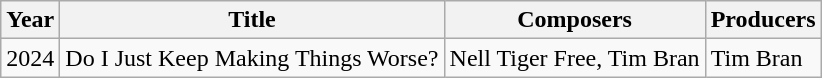<table class="wikitable sortable">
<tr>
<th>Year</th>
<th>Title</th>
<th>Composers</th>
<th>Producers</th>
</tr>
<tr>
<td>2024</td>
<td>Do I Just Keep Making Things Worse?</td>
<td>Nell Tiger Free, Tim Bran</td>
<td>Tim Bran</td>
</tr>
</table>
